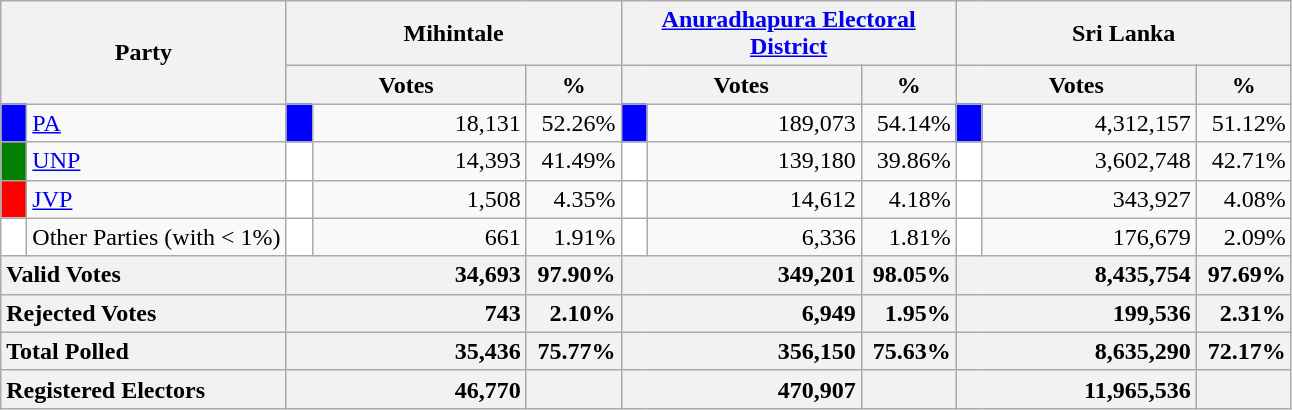<table class="wikitable">
<tr>
<th colspan="2" width="144px"rowspan="2">Party</th>
<th colspan="3" width="216px">Mihintale</th>
<th colspan="3" width="216px"><a href='#'>Anuradhapura Electoral District</a></th>
<th colspan="3" width="216px">Sri Lanka</th>
</tr>
<tr>
<th colspan="2" width="144px">Votes</th>
<th>%</th>
<th colspan="2" width="144px">Votes</th>
<th>%</th>
<th colspan="2" width="144px">Votes</th>
<th>%</th>
</tr>
<tr>
<td style="background-color:blue;" width="10px"></td>
<td style="text-align:left;"><a href='#'>PA</a></td>
<td style="background-color:blue;" width="10px"></td>
<td style="text-align:right;">18,131</td>
<td style="text-align:right;">52.26%</td>
<td style="background-color:blue;" width="10px"></td>
<td style="text-align:right;">189,073</td>
<td style="text-align:right;">54.14%</td>
<td style="background-color:blue;" width="10px"></td>
<td style="text-align:right;">4,312,157</td>
<td style="text-align:right;">51.12%</td>
</tr>
<tr>
<td style="background-color:green;" width="10px"></td>
<td style="text-align:left;"><a href='#'>UNP</a></td>
<td style="background-color:white;" width="10px"></td>
<td style="text-align:right;">14,393</td>
<td style="text-align:right;">41.49%</td>
<td style="background-color:white;" width="10px"></td>
<td style="text-align:right;">139,180</td>
<td style="text-align:right;">39.86%</td>
<td style="background-color:white;" width="10px"></td>
<td style="text-align:right;">3,602,748</td>
<td style="text-align:right;">42.71%</td>
</tr>
<tr>
<td style="background-color:red;" width="10px"></td>
<td style="text-align:left;"><a href='#'>JVP</a></td>
<td style="background-color:white;" width="10px"></td>
<td style="text-align:right;">1,508</td>
<td style="text-align:right;">4.35%</td>
<td style="background-color:white;" width="10px"></td>
<td style="text-align:right;">14,612</td>
<td style="text-align:right;">4.18%</td>
<td style="background-color:white;" width="10px"></td>
<td style="text-align:right;">343,927</td>
<td style="text-align:right;">4.08%</td>
</tr>
<tr>
<td style="background-color:white;" width="10px"></td>
<td style="text-align:left;">Other Parties (with < 1%)</td>
<td style="background-color:white;" width="10px"></td>
<td style="text-align:right;">661</td>
<td style="text-align:right;">1.91%</td>
<td style="background-color:white;" width="10px"></td>
<td style="text-align:right;">6,336</td>
<td style="text-align:right;">1.81%</td>
<td style="background-color:white;" width="10px"></td>
<td style="text-align:right;">176,679</td>
<td style="text-align:right;">2.09%</td>
</tr>
<tr>
<th colspan="2" width="144px"style="text-align:left;">Valid Votes</th>
<th style="text-align:right;"colspan="2" width="144px">34,693</th>
<th style="text-align:right;">97.90%</th>
<th style="text-align:right;"colspan="2" width="144px">349,201</th>
<th style="text-align:right;">98.05%</th>
<th style="text-align:right;"colspan="2" width="144px">8,435,754</th>
<th style="text-align:right;">97.69%</th>
</tr>
<tr>
<th colspan="2" width="144px"style="text-align:left;">Rejected Votes</th>
<th style="text-align:right;"colspan="2" width="144px">743</th>
<th style="text-align:right;">2.10%</th>
<th style="text-align:right;"colspan="2" width="144px">6,949</th>
<th style="text-align:right;">1.95%</th>
<th style="text-align:right;"colspan="2" width="144px">199,536</th>
<th style="text-align:right;">2.31%</th>
</tr>
<tr>
<th colspan="2" width="144px"style="text-align:left;">Total Polled</th>
<th style="text-align:right;"colspan="2" width="144px">35,436</th>
<th style="text-align:right;">75.77%</th>
<th style="text-align:right;"colspan="2" width="144px">356,150</th>
<th style="text-align:right;">75.63%</th>
<th style="text-align:right;"colspan="2" width="144px">8,635,290</th>
<th style="text-align:right;">72.17%</th>
</tr>
<tr>
<th colspan="2" width="144px"style="text-align:left;">Registered Electors</th>
<th style="text-align:right;"colspan="2" width="144px">46,770</th>
<th></th>
<th style="text-align:right;"colspan="2" width="144px">470,907</th>
<th></th>
<th style="text-align:right;"colspan="2" width="144px">11,965,536</th>
<th></th>
</tr>
</table>
